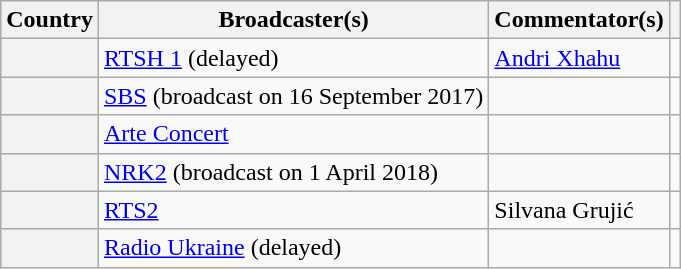<table class="wikitable plainrowheaders">
<tr>
<th scope="col">Country</th>
<th scope="col">Broadcaster(s)</th>
<th scope="col">Commentator(s)</th>
<th scope="col"></th>
</tr>
<tr>
<th scope="row"></th>
<td><a href='#'>RTSH 1</a> (delayed)</td>
<td><a href='#'>Andri Xhahu</a></td>
<td></td>
</tr>
<tr>
<th scope="row"></th>
<td><a href='#'>SBS</a> (broadcast on 16 September 2017)</td>
<td></td>
<td></td>
</tr>
<tr>
<th scope="row"></th>
<td><a href='#'>Arte Concert</a></td>
<td></td>
<td></td>
</tr>
<tr>
<th scope="row"></th>
<td><a href='#'>NRK2</a> (broadcast on 1 April 2018)</td>
<td></td>
<td></td>
</tr>
<tr>
<th scope="row"></th>
<td><a href='#'>RTS2</a></td>
<td>Silvana Grujić</td>
<td></td>
</tr>
<tr>
<th scope="row"></th>
<td><a href='#'>Radio Ukraine</a> (delayed)</td>
<td></td>
<td></td>
</tr>
</table>
